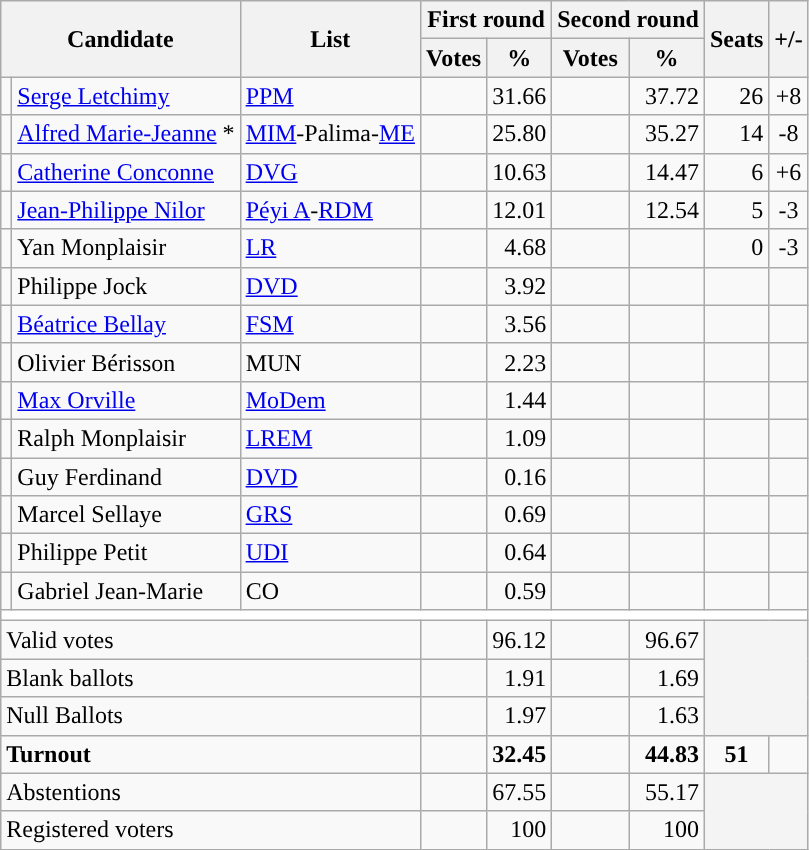<table class="wikitable centre" style="text-align:right;">
<tr>
<th rowspan=2 colspan=2 scope=col>Candidate</th>
<th rowspan=2 scope=col>List</th>
<th colspan=2 scope=col>First round</th>
<th colspan=2 scope=col>Second round</th>
<th rowspan=2 scope=col>Seats</th>
<th rowspan=2 scope=col>+/-</th>
</tr>
<tr>
<th scope=col>Votes</th>
<th scope=col>%</th>
<th scope=col>Votes</th>
<th scope=col>%</th>
</tr>
<tr>
<td style="color:inherit;background:"></td>
<td align="left"><a href='#'>Serge Letchimy</a></td>
<td align="left"><a href='#'>PPM</a></td>
<td></td>
<td>31.66</td>
<td></td>
<td>37.72</td>
<td>26</td>
<td align="center">+8</td>
</tr>
<tr>
<td style="color:inherit;background:"></td>
<td align="left"><a href='#'>Alfred Marie-Jeanne</a> *</td>
<td align="left"><a href='#'>MIM</a>-Palima-<a href='#'>ME</a></td>
<td></td>
<td>25.80</td>
<td></td>
<td>35.27</td>
<td>14</td>
<td align="center">-8</td>
</tr>
<tr>
<td style="color:inherit;background:"></td>
<td align="left"><a href='#'>Catherine Conconne</a></td>
<td align="left"><a href='#'>DVG</a></td>
<td></td>
<td>10.63</td>
<td></td>
<td>14.47</td>
<td>6</td>
<td align="center">+6</td>
</tr>
<tr>
<td style="color:inherit;background:"></td>
<td align="left"><a href='#'>Jean-Philippe Nilor</a></td>
<td align="left"><a href='#'>Péyi A</a>-<a href='#'>RDM</a></td>
<td></td>
<td>12.01</td>
<td></td>
<td>12.54</td>
<td>5</td>
<td align="center">-3</td>
</tr>
<tr>
<td style="color:inherit;background:"></td>
<td align="left">Yan Monplaisir</td>
<td align="left"><a href='#'>LR</a></td>
<td></td>
<td>4.68</td>
<td></td>
<td></td>
<td>0</td>
<td align="center">-3</td>
</tr>
<tr>
<td style="color:inherit;background:"></td>
<td align="left">Philippe Jock</td>
<td align="left"><a href='#'>DVD</a></td>
<td></td>
<td>3.92</td>
<td></td>
<td></td>
<td></td>
<td align="center"></td>
</tr>
<tr>
<td style="color:inherit;background:"></td>
<td align="left"><a href='#'>Béatrice Bellay</a></td>
<td align="left"><a href='#'>FSM</a></td>
<td></td>
<td>3.56</td>
<td></td>
<td></td>
<td></td>
<td align="center"></td>
</tr>
<tr>
<td style="color:inherit;background:"></td>
<td align="left">Olivier Bérisson</td>
<td align="left">MUN</td>
<td></td>
<td>2.23</td>
<td></td>
<td></td>
<td></td>
<td align="center"></td>
</tr>
<tr>
<td style="color:inherit;background:"></td>
<td align="left"><a href='#'>Max Orville</a></td>
<td align="left"><a href='#'>MoDem</a></td>
<td></td>
<td>1.44</td>
<td></td>
<td></td>
<td></td>
<td align="center"></td>
</tr>
<tr>
<td style="color:inherit;background:"></td>
<td align="left">Ralph Monplaisir</td>
<td align="left"><a href='#'>LREM</a></td>
<td></td>
<td>1.09</td>
<td></td>
<td></td>
<td></td>
<td align="center"></td>
</tr>
<tr>
<td style="color:inherit;background:"></td>
<td align="left">Guy Ferdinand</td>
<td align="left"><a href='#'>DVD</a></td>
<td></td>
<td>0.16</td>
<td></td>
<td></td>
<td></td>
<td align="center"></td>
</tr>
<tr>
<td style="color:inherit;background:"></td>
<td align="left">Marcel Sellaye</td>
<td align="left"><a href='#'>GRS</a></td>
<td></td>
<td>0.69</td>
<td></td>
<td></td>
<td></td>
<td align="center"></td>
</tr>
<tr>
<td style="color:inherit;background:"></td>
<td align="left">Philippe Petit</td>
<td align="left"><a href='#'>UDI</a></td>
<td></td>
<td>0.64</td>
<td></td>
<td></td>
<td></td>
<td align="center"></td>
</tr>
<tr>
<td style="color:inherit;background:"></td>
<td align="left">Gabriel Jean-Marie</td>
<td align="left">CO</td>
<td></td>
<td>0.59</td>
<td></td>
<td></td>
<td></td>
<td align="center"></td>
</tr>
<tr style="background:white;">
<td colspan=9></td>
</tr>
<tr>
<td colspan=3 style="text-align:left;">Valid votes</td>
<td></td>
<td>96.12</td>
<td></td>
<td>96.67</td>
<td colspan="2" rowspan="3" bgcolor=#F4F4F4></td>
</tr>
<tr>
<td colspan=3 style="text-align:left;">Blank ballots</td>
<td></td>
<td>1.91</td>
<td></td>
<td>1.69</td>
</tr>
<tr>
<td colspan=3 style="text-align:left;">Null Ballots</td>
<td></td>
<td>1.97</td>
<td></td>
<td>1.63</td>
</tr>
<tr style="font-weight:bold;">
<td colspan=3 style="text-align:left;">Turnout</td>
<td></td>
<td>32.45</td>
<td></td>
<td>44.83</td>
<td align=center>51</td>
<td align=center></td>
</tr>
<tr>
<td colspan=3 style="text-align:left;">Abstentions</td>
<td></td>
<td>67.55</td>
<td></td>
<td>55.17</td>
<td colspan="2" rowspan="2" bgcolor=#F4F4F4></td>
</tr>
<tr>
<td colspan=3 style="text-align:left;">Registered voters</td>
<td></td>
<td>100</td>
<td></td>
<td>100</td>
</tr>
</table>
